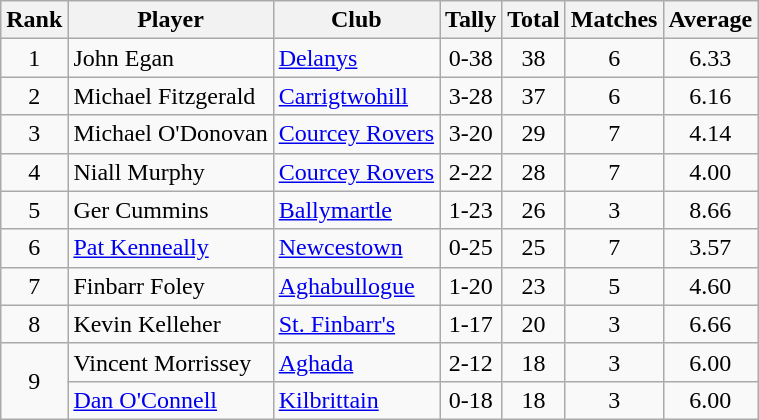<table class="wikitable">
<tr>
<th>Rank</th>
<th>Player</th>
<th>Club</th>
<th>Tally</th>
<th>Total</th>
<th>Matches</th>
<th>Average</th>
</tr>
<tr>
<td rowspan="1" style="text-align:center;">1</td>
<td>John Egan</td>
<td><a href='#'>Delanys</a></td>
<td align=center>0-38</td>
<td align=center>38</td>
<td align=center>6</td>
<td align=center>6.33</td>
</tr>
<tr>
<td rowspan="1" style="text-align:center;">2</td>
<td>Michael Fitzgerald</td>
<td><a href='#'>Carrigtwohill</a></td>
<td align=center>3-28</td>
<td align=center>37</td>
<td align=center>6</td>
<td align=center>6.16</td>
</tr>
<tr>
<td rowspan="1" style="text-align:center;">3</td>
<td>Michael O'Donovan</td>
<td><a href='#'>Courcey Rovers</a></td>
<td align=center>3-20</td>
<td align=center>29</td>
<td align=center>7</td>
<td align=center>4.14</td>
</tr>
<tr>
<td rowspan="1" style="text-align:center;">4</td>
<td>Niall Murphy</td>
<td><a href='#'>Courcey Rovers</a></td>
<td align=center>2-22</td>
<td align=center>28</td>
<td align=center>7</td>
<td align=center>4.00</td>
</tr>
<tr>
<td rowspan="1" style="text-align:center;">5</td>
<td>Ger Cummins</td>
<td><a href='#'>Ballymartle</a></td>
<td align=center>1-23</td>
<td align=center>26</td>
<td align=center>3</td>
<td align=center>8.66</td>
</tr>
<tr>
<td rowspan="1" style="text-align:center;">6</td>
<td><a href='#'>Pat Kenneally</a></td>
<td><a href='#'>Newcestown</a></td>
<td align=center>0-25</td>
<td align=center>25</td>
<td align=center>7</td>
<td align=center>3.57</td>
</tr>
<tr>
<td rowspan="1" style="text-align:center;">7</td>
<td>Finbarr Foley</td>
<td><a href='#'>Aghabullogue</a></td>
<td align=center>1-20</td>
<td align=center>23</td>
<td align=center>5</td>
<td align=center>4.60</td>
</tr>
<tr>
<td rowspan="1" style="text-align:center;">8</td>
<td>Kevin Kelleher</td>
<td><a href='#'>St. Finbarr's</a></td>
<td align=center>1-17</td>
<td align=center>20</td>
<td align=center>3</td>
<td align=center>6.66</td>
</tr>
<tr>
<td rowspan="2" style="text-align:center;">9</td>
<td>Vincent Morrissey</td>
<td><a href='#'>Aghada</a></td>
<td align=center>2-12</td>
<td align=center>18</td>
<td align=center>3</td>
<td align=center>6.00</td>
</tr>
<tr>
<td><a href='#'>Dan O'Connell</a></td>
<td><a href='#'>Kilbrittain</a></td>
<td align=center>0-18</td>
<td align=center>18</td>
<td align=center>3</td>
<td align=center>6.00</td>
</tr>
</table>
